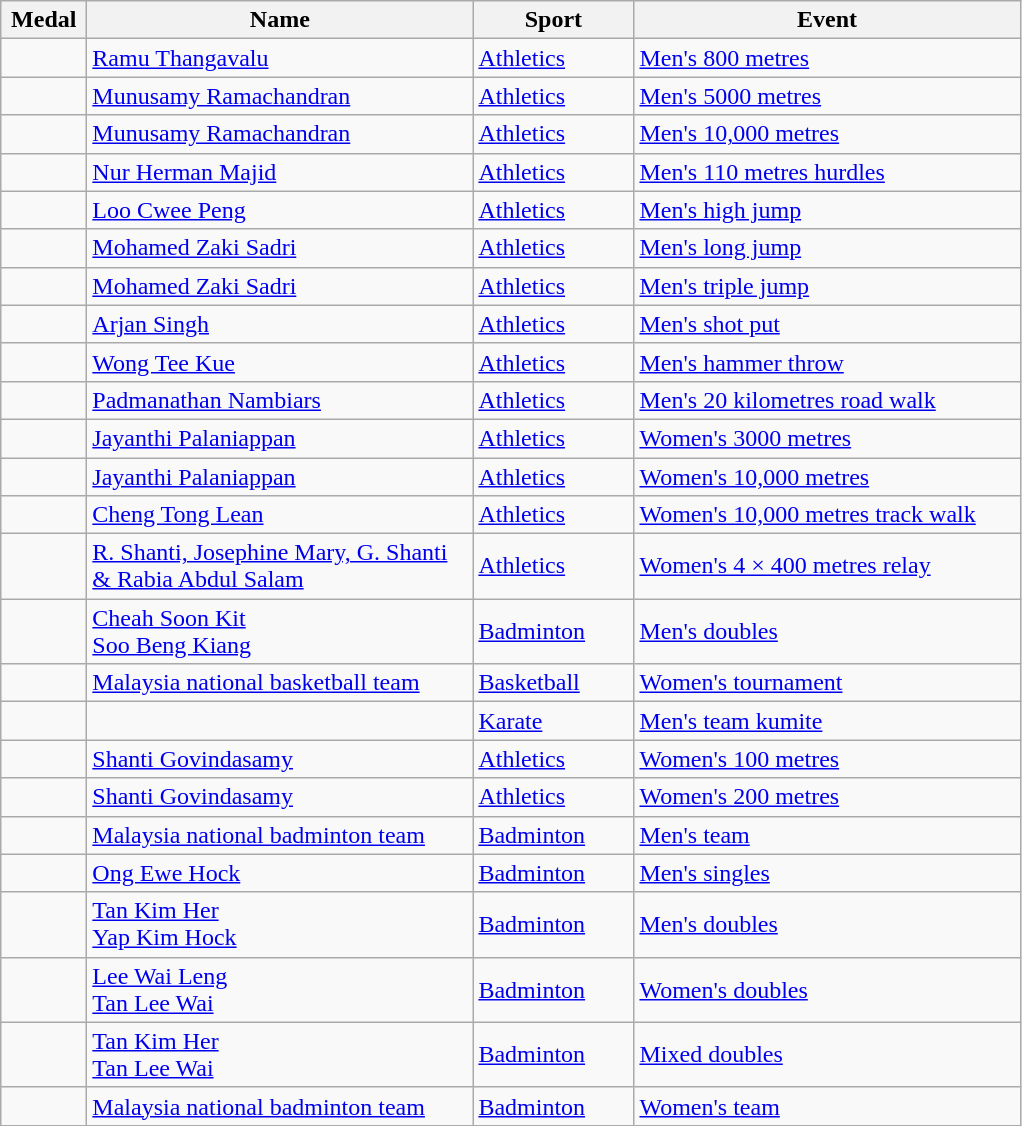<table class="wikitable sortable" style="font-size:100%">
<tr>
<th width="50">Medal</th>
<th width="250">Name</th>
<th width="100">Sport</th>
<th width="250">Event</th>
</tr>
<tr>
<td></td>
<td><a href='#'>Ramu Thangavalu</a></td>
<td><a href='#'>Athletics</a></td>
<td><a href='#'>Men's 800 metres</a></td>
</tr>
<tr>
<td></td>
<td><a href='#'>Munusamy Ramachandran</a></td>
<td><a href='#'>Athletics</a></td>
<td><a href='#'>Men's 5000 metres</a></td>
</tr>
<tr>
<td></td>
<td><a href='#'>Munusamy Ramachandran</a></td>
<td><a href='#'>Athletics</a></td>
<td><a href='#'>Men's 10,000 metres</a></td>
</tr>
<tr>
<td></td>
<td><a href='#'>Nur Herman Majid</a></td>
<td><a href='#'>Athletics</a></td>
<td><a href='#'>Men's 110 metres hurdles</a></td>
</tr>
<tr>
<td></td>
<td><a href='#'>Loo Cwee Peng</a></td>
<td><a href='#'>Athletics</a></td>
<td><a href='#'>Men's high jump</a></td>
</tr>
<tr>
<td></td>
<td><a href='#'>Mohamed Zaki Sadri</a></td>
<td><a href='#'>Athletics</a></td>
<td><a href='#'>Men's long jump</a></td>
</tr>
<tr>
<td></td>
<td><a href='#'>Mohamed Zaki Sadri</a></td>
<td><a href='#'>Athletics</a></td>
<td><a href='#'>Men's triple jump</a></td>
</tr>
<tr>
<td></td>
<td><a href='#'>Arjan Singh</a></td>
<td><a href='#'>Athletics</a></td>
<td><a href='#'>Men's shot put</a></td>
</tr>
<tr>
<td></td>
<td><a href='#'>Wong Tee Kue</a></td>
<td><a href='#'>Athletics</a></td>
<td><a href='#'>Men's hammer throw</a></td>
</tr>
<tr>
<td></td>
<td><a href='#'>Padmanathan Nambiars</a></td>
<td><a href='#'>Athletics</a></td>
<td><a href='#'>Men's 20 kilometres road walk</a></td>
</tr>
<tr>
<td></td>
<td><a href='#'>Jayanthi Palaniappan</a></td>
<td><a href='#'>Athletics</a></td>
<td><a href='#'>Women's 3000 metres</a></td>
</tr>
<tr>
<td></td>
<td><a href='#'>Jayanthi Palaniappan</a></td>
<td><a href='#'>Athletics</a></td>
<td><a href='#'>Women's 10,000 metres</a></td>
</tr>
<tr>
<td></td>
<td><a href='#'>Cheng Tong Lean</a></td>
<td><a href='#'>Athletics</a></td>
<td><a href='#'>Women's 10,000 metres track walk</a></td>
</tr>
<tr>
<td></td>
<td><a href='#'>R. Shanti, Josephine Mary, G. Shanti & Rabia Abdul Salam</a></td>
<td><a href='#'>Athletics</a></td>
<td><a href='#'>Women's 4 × 400 metres relay</a></td>
</tr>
<tr>
<td></td>
<td><a href='#'>Cheah Soon Kit</a><br><a href='#'>Soo Beng Kiang</a></td>
<td><a href='#'>Badminton</a></td>
<td><a href='#'>Men's doubles</a></td>
</tr>
<tr>
<td></td>
<td><a href='#'>Malaysia national basketball team</a></td>
<td><a href='#'>Basketball</a></td>
<td><a href='#'>Women's tournament</a></td>
</tr>
<tr>
<td></td>
<td></td>
<td><a href='#'>Karate</a></td>
<td><a href='#'>Men's team kumite</a></td>
</tr>
<tr>
<td></td>
<td><a href='#'>Shanti Govindasamy</a></td>
<td><a href='#'>Athletics</a></td>
<td><a href='#'>Women's 100 metres</a></td>
</tr>
<tr>
<td></td>
<td><a href='#'>Shanti Govindasamy</a></td>
<td><a href='#'>Athletics</a></td>
<td><a href='#'>Women's 200 metres</a></td>
</tr>
<tr>
<td></td>
<td><a href='#'>Malaysia national badminton team</a></td>
<td><a href='#'>Badminton</a></td>
<td><a href='#'>Men's team</a></td>
</tr>
<tr>
<td></td>
<td><a href='#'>Ong Ewe Hock</a></td>
<td><a href='#'>Badminton</a></td>
<td><a href='#'>Men's singles</a></td>
</tr>
<tr>
<td></td>
<td><a href='#'>Tan Kim Her</a><br><a href='#'>Yap Kim Hock</a></td>
<td><a href='#'>Badminton</a></td>
<td><a href='#'>Men's doubles</a></td>
</tr>
<tr>
<td></td>
<td><a href='#'>Lee Wai Leng</a><br><a href='#'>Tan Lee Wai</a></td>
<td><a href='#'>Badminton</a></td>
<td><a href='#'>Women's doubles</a></td>
</tr>
<tr>
<td></td>
<td><a href='#'>Tan Kim Her</a><br><a href='#'>Tan Lee Wai</a></td>
<td><a href='#'>Badminton</a></td>
<td><a href='#'>Mixed doubles</a></td>
</tr>
<tr>
<td></td>
<td><a href='#'>Malaysia national badminton team</a></td>
<td><a href='#'>Badminton</a></td>
<td><a href='#'>Women's team</a></td>
</tr>
</table>
